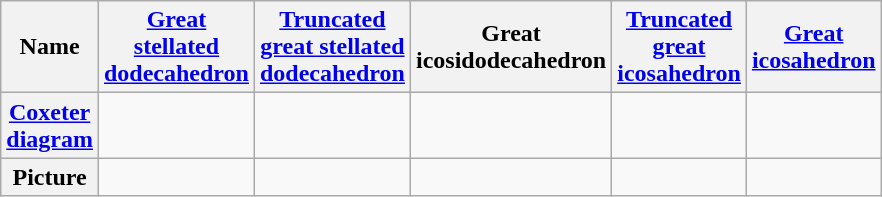<table class="wikitable" width=500>
<tr>
<th>Name</th>
<th><a href='#'>Great<br>stellated<br>dodecahedron</a></th>
<th><a href='#'>Truncated great stellated dodecahedron</a></th>
<th>Great<br>icosidodecahedron</th>
<th><a href='#'>Truncated<br>great<br>icosahedron</a></th>
<th><a href='#'>Great<br>icosahedron</a></th>
</tr>
<tr align=center>
<th><a href='#'>Coxeter<br>diagram</a></th>
<td></td>
<td></td>
<td></td>
<td></td>
<td></td>
</tr>
<tr>
<th>Picture</th>
<td></td>
<td></td>
<td></td>
<td></td>
<td></td>
</tr>
</table>
